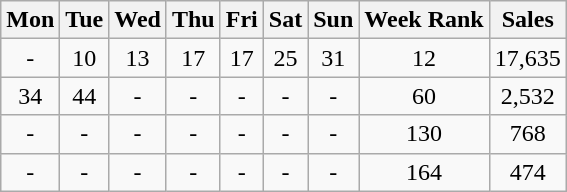<table class="wikitable">
<tr>
<th>Mon</th>
<th>Tue</th>
<th>Wed</th>
<th>Thu</th>
<th>Fri</th>
<th>Sat</th>
<th>Sun</th>
<th>Week Rank</th>
<th>Sales</th>
</tr>
<tr align="center">
<td>-</td>
<td>10</td>
<td>13</td>
<td>17</td>
<td>17</td>
<td>25</td>
<td>31</td>
<td>12</td>
<td>17,635</td>
</tr>
<tr align="center">
<td>34</td>
<td>44</td>
<td>-</td>
<td>-</td>
<td>-</td>
<td>-</td>
<td>-</td>
<td>60</td>
<td>2,532</td>
</tr>
<tr align="center">
<td>-</td>
<td>-</td>
<td>-</td>
<td>-</td>
<td>-</td>
<td>-</td>
<td>-</td>
<td>130</td>
<td>768</td>
</tr>
<tr align="center">
<td>-</td>
<td>-</td>
<td>-</td>
<td>-</td>
<td>-</td>
<td>-</td>
<td>-</td>
<td>164</td>
<td>474</td>
</tr>
</table>
